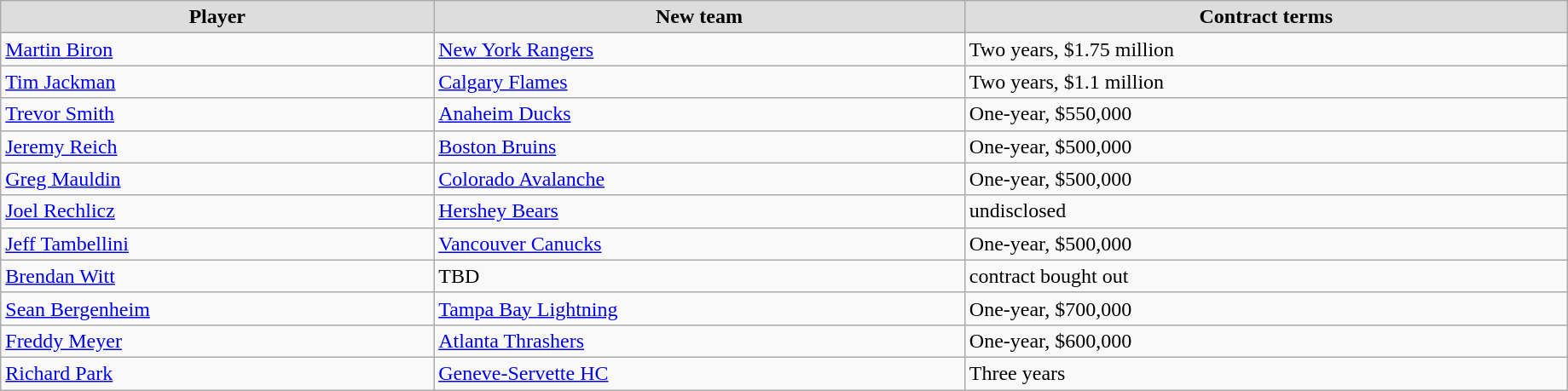<table class="wikitable" style="width:97%;">
<tr style="text-align:center; background:#ddd;">
<td><strong>Player</strong></td>
<td><strong>New team</strong></td>
<td><strong>Contract terms</strong></td>
</tr>
<tr>
<td><a href='#'>Martin Biron</a></td>
<td><a href='#'>New York Rangers</a></td>
<td>Two years, $1.75 million</td>
</tr>
<tr>
<td><a href='#'>Tim Jackman</a></td>
<td><a href='#'>Calgary Flames</a></td>
<td>Two years, $1.1 million</td>
</tr>
<tr>
<td><a href='#'>Trevor Smith</a></td>
<td><a href='#'>Anaheim Ducks</a></td>
<td>One-year, $550,000</td>
</tr>
<tr>
<td><a href='#'>Jeremy Reich</a></td>
<td><a href='#'>Boston Bruins</a></td>
<td>One-year, $500,000</td>
</tr>
<tr>
<td><a href='#'>Greg Mauldin</a></td>
<td><a href='#'>Colorado Avalanche</a></td>
<td>One-year, $500,000</td>
</tr>
<tr>
<td><a href='#'>Joel Rechlicz</a></td>
<td><a href='#'>Hershey Bears</a></td>
<td>undisclosed</td>
</tr>
<tr>
<td><a href='#'>Jeff Tambellini</a></td>
<td><a href='#'>Vancouver Canucks</a></td>
<td>One-year, $500,000</td>
</tr>
<tr>
<td><a href='#'>Brendan Witt</a></td>
<td>TBD</td>
<td>contract bought out</td>
</tr>
<tr>
<td><a href='#'>Sean Bergenheim</a></td>
<td><a href='#'>Tampa Bay Lightning</a></td>
<td>One-year, $700,000</td>
</tr>
<tr>
<td><a href='#'>Freddy Meyer</a></td>
<td><a href='#'>Atlanta Thrashers</a></td>
<td>One-year, $600,000</td>
</tr>
<tr>
<td><a href='#'>Richard Park</a></td>
<td><a href='#'>Geneve-Servette HC</a></td>
<td>Three years</td>
</tr>
</table>
